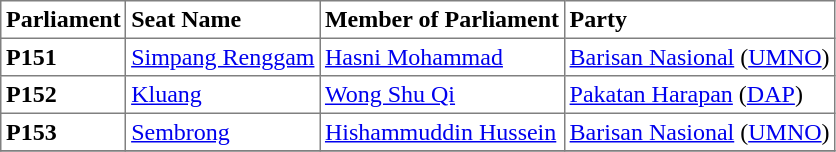<table class="toccolours sortable" border="1" cellpadding="3" style="border-collapse:collapse; text-align: left;">
<tr>
<th align="center">Parliament</th>
<th>Seat Name</th>
<th>Member of Parliament</th>
<th>Party</th>
</tr>
<tr>
<th align="left">P151</th>
<td><a href='#'>Simpang Renggam</a></td>
<td><a href='#'>Hasni Mohammad</a></td>
<td><a href='#'>Barisan Nasional</a> (<a href='#'>UMNO</a>)</td>
</tr>
<tr>
<th align="left">P152</th>
<td><a href='#'>Kluang</a></td>
<td><a href='#'>Wong Shu Qi</a></td>
<td><a href='#'>Pakatan Harapan</a> (<a href='#'>DAP</a>)</td>
</tr>
<tr>
<th align="left">P153</th>
<td><a href='#'>Sembrong</a></td>
<td><a href='#'>Hishammuddin Hussein</a></td>
<td><a href='#'>Barisan Nasional</a> (<a href='#'>UMNO</a>)</td>
</tr>
<tr>
</tr>
</table>
